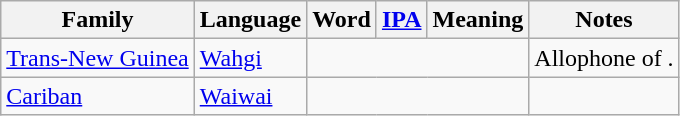<table class="wikitable">
<tr>
<th>Family</th>
<th>Language</th>
<th>Word</th>
<th><a href='#'>IPA</a></th>
<th>Meaning</th>
<th>Notes</th>
</tr>
<tr>
<td><a href='#'>Trans-New Guinea</a></td>
<td><a href='#'>Wahgi</a></td>
<td colspan="3"></td>
<td>Allophone of .</td>
</tr>
<tr>
<td><a href='#'>Cariban</a></td>
<td><a href='#'>Waiwai</a></td>
<td colspan="3"></td>
<td></td>
</tr>
</table>
